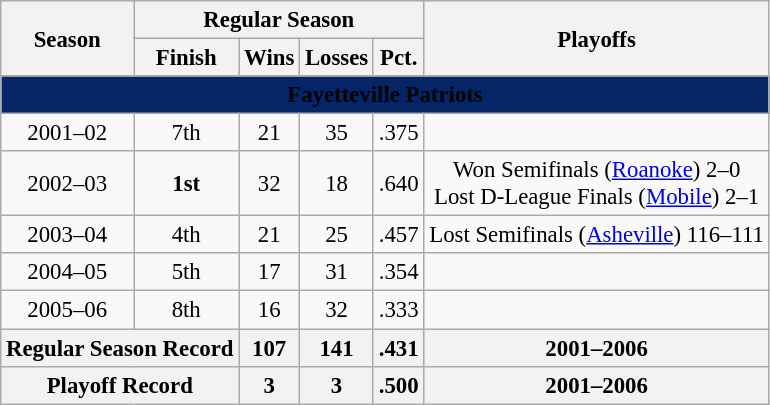<table class="wikitable" style="font-size:95%">
<tr>
<th rowspan=2>Season</th>
<th colspan=4>Regular Season</th>
<th rowspan=2>Playoffs</th>
</tr>
<tr>
<th>Finish</th>
<th>Wins</th>
<th>Losses</th>
<th>Pct.</th>
</tr>
<tr>
<td colspan=8 align="center" bgcolor="#062567"><span><strong>Fayetteville Patriots</strong></span></td>
</tr>
<tr align="center">
<td>2001–02</td>
<td>7th</td>
<td>21</td>
<td>35</td>
<td>.375</td>
<td></td>
</tr>
<tr align="center">
<td>2002–03</td>
<td><strong>1st</strong></td>
<td>32</td>
<td>18</td>
<td>.640</td>
<td>Won Semifinals (<a href='#'>Roanoke</a>) 2–0<br> Lost D-League Finals (<a href='#'>Mobile</a>) 2–1</td>
</tr>
<tr align="center">
<td>2003–04</td>
<td>4th</td>
<td>21</td>
<td>25</td>
<td>.457</td>
<td>Lost Semifinals (<a href='#'>Asheville</a>) 116–111</td>
</tr>
<tr align="center">
<td>2004–05</td>
<td>5th</td>
<td>17</td>
<td>31</td>
<td>.354</td>
<td></td>
</tr>
<tr align="center">
<td>2005–06</td>
<td>8th</td>
<td>16</td>
<td>32</td>
<td>.333</td>
<td></td>
</tr>
<tr align="center">
<th colspan=2>Regular Season Record</th>
<th>107</th>
<th>141</th>
<th>.431</th>
<th>2001–2006</th>
</tr>
<tr align="center">
<th colspan=2>Playoff Record</th>
<th>3</th>
<th>3</th>
<th>.500</th>
<th>2001–2006</th>
</tr>
</table>
